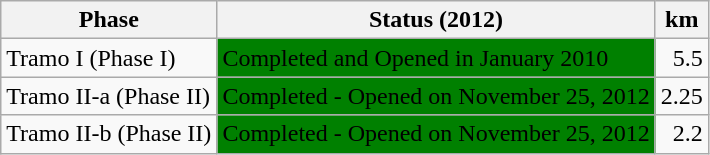<table class="wikitable">
<tr>
<th>Phase</th>
<th>Status (2012)</th>
<th>km</th>
</tr>
<tr>
<td>Tramo I (Phase I)</td>
<td style="background:green;">Completed and Opened in January 2010</td>
<td align="right">5.5</td>
</tr>
<tr>
<td>Tramo II-a (Phase II)</td>
<td style="background:green;">Completed - Opened on November 25, 2012</td>
<td align="right">2.25</td>
</tr>
<tr>
<td>Tramo II-b (Phase II)</td>
<td style="background:green;">Completed - Opened on November 25, 2012</td>
<td align="right">2.2</td>
</tr>
</table>
